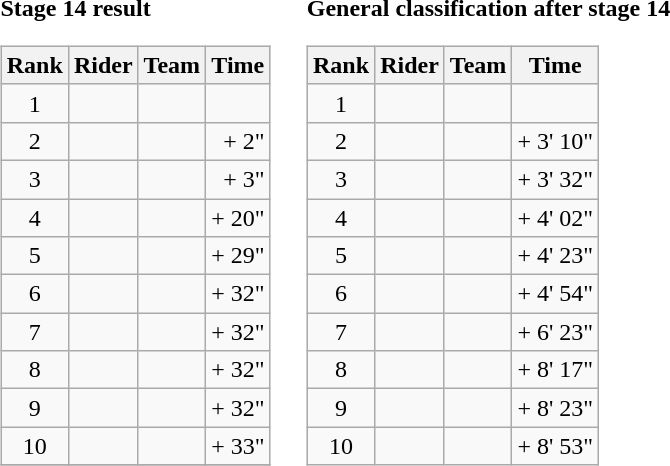<table>
<tr>
<td><strong>Stage 14 result</strong><br><table class="wikitable">
<tr>
<th scope="col">Rank</th>
<th scope="col">Rider</th>
<th scope="col">Team</th>
<th scope="col">Time</th>
</tr>
<tr>
<td style="text-align:center;">1</td>
<td></td>
<td></td>
<td style="text-align:right;"></td>
</tr>
<tr>
<td style="text-align:center;">2</td>
<td></td>
<td></td>
<td style="text-align:right;">+ 2"</td>
</tr>
<tr>
<td style="text-align:center;">3</td>
<td></td>
<td></td>
<td style="text-align:right;">+ 3"</td>
</tr>
<tr>
<td style="text-align:center;">4</td>
<td></td>
<td></td>
<td style="text-align:right;">+ 20"</td>
</tr>
<tr>
<td style="text-align:center;">5</td>
<td> </td>
<td></td>
<td style="text-align:right;">+ 29"</td>
</tr>
<tr>
<td style="text-align:center;">6</td>
<td></td>
<td></td>
<td style="text-align:right;">+ 32"</td>
</tr>
<tr>
<td style="text-align:center;">7</td>
<td></td>
<td></td>
<td style="text-align:right;">+ 32"</td>
</tr>
<tr>
<td style="text-align:center;">8</td>
<td></td>
<td></td>
<td style="text-align:right;">+ 32"</td>
</tr>
<tr>
<td style="text-align:center;">9</td>
<td> </td>
<td></td>
<td style="text-align:right;">+ 32"</td>
</tr>
<tr>
<td style="text-align:center;">10</td>
<td></td>
<td></td>
<td style="text-align:right;">+ 33"</td>
</tr>
<tr>
</tr>
</table>
</td>
<td></td>
<td><strong>General classification after stage 14</strong><br><table class="wikitable">
<tr>
<th scope="col">Rank</th>
<th scope="col">Rider</th>
<th scope="col">Team</th>
<th scope="col">Time</th>
</tr>
<tr>
<td style="text-align:center;">1</td>
<td>  </td>
<td></td>
<td style="text-align:right;"></td>
</tr>
<tr>
<td style="text-align:center;">2</td>
<td>  </td>
<td></td>
<td style="text-align:right;">+ 3' 10"</td>
</tr>
<tr>
<td style="text-align:center;">3</td>
<td></td>
<td></td>
<td style="text-align:right;">+ 3' 32"</td>
</tr>
<tr>
<td style="text-align:center;">4</td>
<td> </td>
<td></td>
<td style="text-align:right;">+ 4' 02"</td>
</tr>
<tr>
<td style="text-align:center;">5</td>
<td></td>
<td></td>
<td style="text-align:right;">+ 4' 23"</td>
</tr>
<tr>
<td style="text-align:center;">6</td>
<td></td>
<td></td>
<td style="text-align:right;">+ 4' 54"</td>
</tr>
<tr>
<td style="text-align:center;">7</td>
<td></td>
<td></td>
<td style="text-align:right;">+ 6' 23"</td>
</tr>
<tr>
<td style="text-align:center;">8</td>
<td></td>
<td></td>
<td style="text-align:right;">+ 8' 17"</td>
</tr>
<tr>
<td style="text-align:center;">9</td>
<td></td>
<td></td>
<td style="text-align:right;">+ 8' 23"</td>
</tr>
<tr>
<td style="text-align:center;">10</td>
<td></td>
<td></td>
<td style="text-align:right;">+ 8' 53"</td>
</tr>
</table>
</td>
</tr>
</table>
